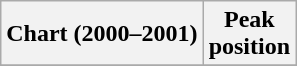<table class="wikitable plainrowheaders" style="text-align:center">
<tr>
<th scope="col">Chart (2000–2001)</th>
<th scope="col">Peak<br> position</th>
</tr>
<tr>
</tr>
</table>
